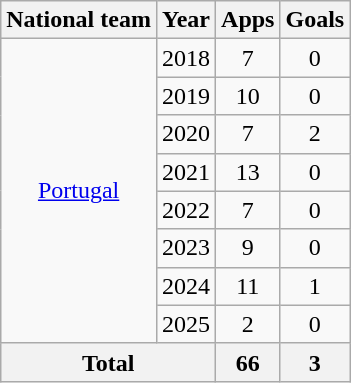<table class="wikitable" style="text-align: center;">
<tr>
<th>National team</th>
<th>Year</th>
<th>Apps</th>
<th>Goals</th>
</tr>
<tr>
<td rowspan="8"><a href='#'>Portugal</a></td>
<td>2018</td>
<td>7</td>
<td>0</td>
</tr>
<tr>
<td>2019</td>
<td>10</td>
<td>0</td>
</tr>
<tr>
<td>2020</td>
<td>7</td>
<td>2</td>
</tr>
<tr>
<td>2021</td>
<td>13</td>
<td>0</td>
</tr>
<tr>
<td>2022</td>
<td>7</td>
<td>0</td>
</tr>
<tr>
<td>2023</td>
<td>9</td>
<td>0</td>
</tr>
<tr>
<td>2024</td>
<td>11</td>
<td>1</td>
</tr>
<tr>
<td>2025</td>
<td>2</td>
<td>0</td>
</tr>
<tr>
<th colspan="2">Total</th>
<th>66</th>
<th>3</th>
</tr>
</table>
